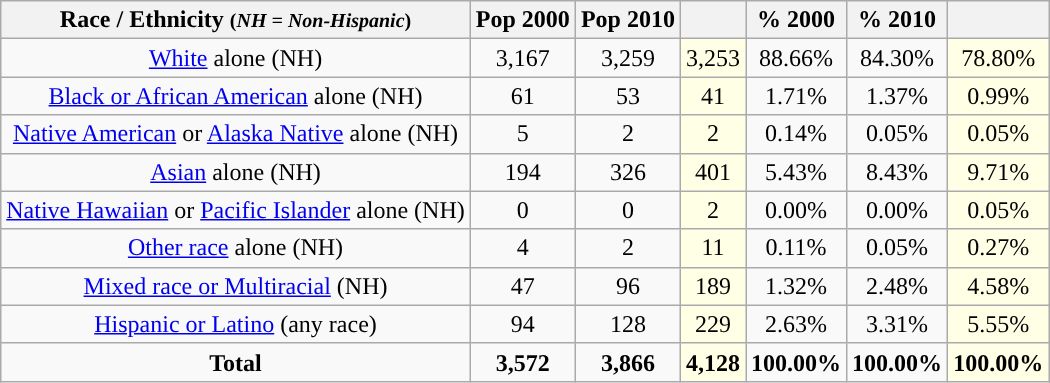<table class="wikitable" style="text-align:center;">
<tr>
<th>Race / Ethnicity <small>(<em>NH = Non-Hispanic</em>)</small></th>
<th>Pop 2000</th>
<th>Pop 2010</th>
<th></th>
<th>% 2000</th>
<th>% 2010</th>
<th></th>
</tr>
<tr>
<td><a href='#'>White</a> alone (NH)</td>
<td>3,167</td>
<td>3,259</td>
<td style='background: #ffffe6;'>3,253</td>
<td>88.66%</td>
<td>84.30%</td>
<td style='background: #ffffe6;'>78.80%</td>
</tr>
<tr>
<td><a href='#'>Black or African American</a> alone (NH)</td>
<td>61</td>
<td>53</td>
<td style='background: #ffffe6;'>41</td>
<td>1.71%</td>
<td>1.37%</td>
<td style='background: #ffffe6;'>0.99%</td>
</tr>
<tr>
<td><a href='#'>Native American</a> or <a href='#'>Alaska Native</a> alone (NH)</td>
<td>5</td>
<td>2</td>
<td style='background: #ffffe6;'>2</td>
<td>0.14%</td>
<td>0.05%</td>
<td style='background: #ffffe6;'>0.05%</td>
</tr>
<tr>
<td><a href='#'>Asian</a> alone (NH)</td>
<td>194</td>
<td>326</td>
<td style='background: #ffffe6;'>401</td>
<td>5.43%</td>
<td>8.43%</td>
<td style='background: #ffffe6;'>9.71%</td>
</tr>
<tr>
<td><a href='#'>Native Hawaiian</a> or <a href='#'>Pacific Islander</a> alone (NH)</td>
<td>0</td>
<td>0</td>
<td style='background: #ffffe6;'>2</td>
<td>0.00%</td>
<td>0.00%</td>
<td style='background: #ffffe6;'>0.05%</td>
</tr>
<tr>
<td><a href='#'>Other race</a> alone (NH)</td>
<td>4</td>
<td>2</td>
<td style='background: #ffffe6;'>11</td>
<td>0.11%</td>
<td>0.05%</td>
<td style='background: #ffffe6;'>0.27%</td>
</tr>
<tr>
<td><a href='#'>Mixed race or Multiracial</a> (NH)</td>
<td>47</td>
<td>96</td>
<td style='background: #ffffe6;'>189</td>
<td>1.32%</td>
<td>2.48%</td>
<td style='background: #ffffe6;'>4.58%</td>
</tr>
<tr>
<td><a href='#'>Hispanic or Latino</a> (any race)</td>
<td>94</td>
<td>128</td>
<td style='background: #ffffe6;'>229</td>
<td>2.63%</td>
<td>3.31%</td>
<td style='background: #ffffe6;'>5.55%</td>
</tr>
<tr>
<td><strong>Total</strong></td>
<td><strong>3,572</strong></td>
<td><strong>3,866</strong></td>
<td style='background: #ffffe6;'><strong>4,128</strong></td>
<td><strong>100.00%</strong></td>
<td><strong>100.00%</strong></td>
<td style='background: #ffffe6;'><strong>100.00%</strong></td>
</tr>
</table>
